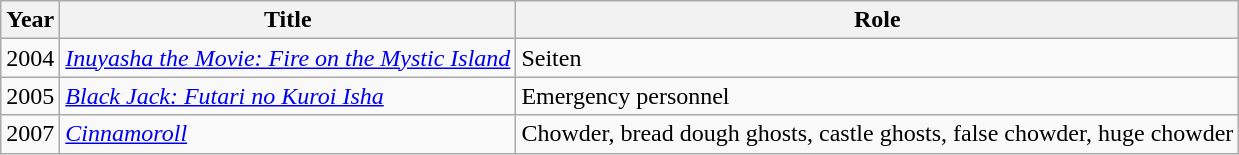<table class="wikitable">
<tr>
<th>Year</th>
<th>Title</th>
<th>Role</th>
</tr>
<tr>
<td>2004</td>
<td><em><a href='#'>Inuyasha the Movie: Fire on the Mystic Island</a></em></td>
<td>Seiten</td>
</tr>
<tr>
<td>2005</td>
<td><em><a href='#'>Black Jack: Futari no Kuroi Isha</a></em></td>
<td>Emergency personnel</td>
</tr>
<tr>
<td>2007</td>
<td><em><a href='#'>Cinnamoroll</a></em></td>
<td>Chowder, bread dough ghosts, castle ghosts, false chowder, huge chowder</td>
</tr>
</table>
